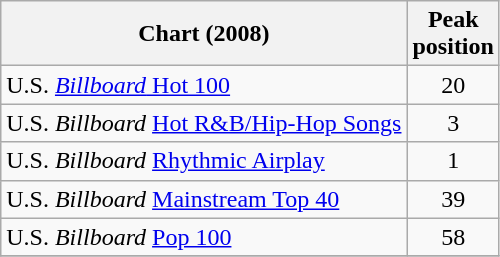<table class="wikitable">
<tr>
<th>Chart (2008)</th>
<th>Peak<br>position</th>
</tr>
<tr>
<td>U.S. <a href='#'><em>Billboard</em> Hot 100</a></td>
<td align="center">20</td>
</tr>
<tr>
<td>U.S. <em>Billboard</em> <a href='#'>Hot R&B/Hip-Hop Songs</a></td>
<td align="center">3</td>
</tr>
<tr>
<td>U.S. <em>Billboard</em> <a href='#'>Rhythmic Airplay</a></td>
<td align="center">1</td>
</tr>
<tr>
<td>U.S. <em>Billboard</em> <a href='#'>Mainstream Top 40</a></td>
<td align="center">39</td>
</tr>
<tr>
<td>U.S. <em>Billboard</em> <a href='#'>Pop 100</a></td>
<td align="center">58</td>
</tr>
<tr>
</tr>
</table>
